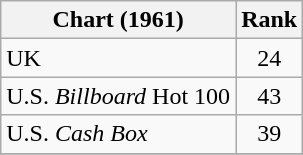<table class="wikitable">
<tr>
<th>Chart (1961)</th>
<th style="text-align:center;">Rank</th>
</tr>
<tr>
<td>UK </td>
<td style="text-align:center;">24</td>
</tr>
<tr>
<td>U.S. <em>Billboard</em> Hot 100</td>
<td style="text-align:center;">43</td>
</tr>
<tr>
<td>U.S. <em>Cash Box</em> </td>
<td style="text-align:center;">39</td>
</tr>
<tr>
</tr>
</table>
